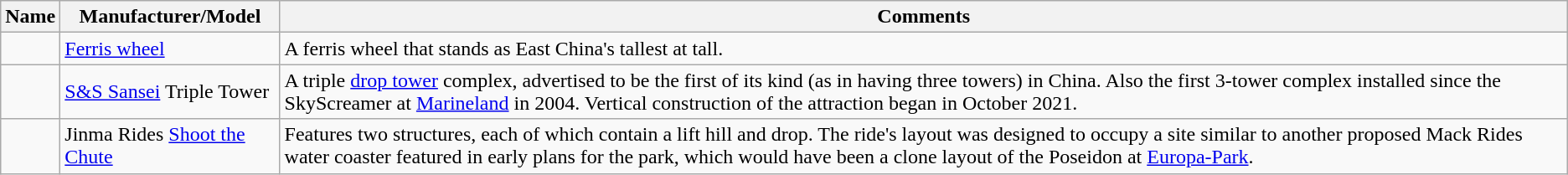<table class="wikitable sortable">
<tr>
<th>Name</th>
<th>Manufacturer/Model</th>
<th>Comments</th>
</tr>
<tr>
<td></td>
<td><a href='#'>Ferris wheel</a></td>
<td>A ferris wheel that stands as East China's tallest at  tall.</td>
</tr>
<tr>
<td></td>
<td><a href='#'>S&S Sansei</a> Triple Tower</td>
<td>A triple <a href='#'>drop tower</a> complex, advertised to be the first of its kind (as in having three towers) in China. Also the first 3-tower complex installed since the SkyScreamer at <a href='#'>Marineland</a> in 2004. Vertical construction of the attraction began in October 2021.</td>
</tr>
<tr>
<td></td>
<td>Jinma Rides <a href='#'>Shoot the Chute</a></td>
<td>Features two structures, each of which contain a lift hill and drop. The ride's layout was designed to occupy a site similar to another proposed Mack Rides water coaster featured in early plans for the park, which would have been a clone layout of the Poseidon at <a href='#'>Europa-Park</a>.</td>
</tr>
</table>
